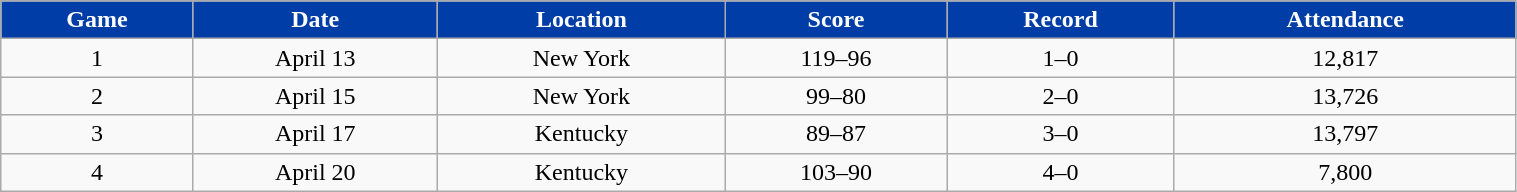<table class="wikitable" style="width:80%;">
<tr style="text-align:center; background:#003DA6; color:#FFFFFF;">
<td><strong>Game</strong></td>
<td><strong>Date</strong></td>
<td><strong>Location</strong></td>
<td><strong>Score</strong></td>
<td><strong>Record</strong></td>
<td><strong>Attendance</strong></td>
</tr>
<tr style="text-align:center;" bgcolor="">
<td>1</td>
<td>April 13</td>
<td>New York</td>
<td>119–96</td>
<td>1–0</td>
<td>12,817</td>
</tr>
<tr style="text-align:center;" bgcolor="">
<td>2</td>
<td>April 15</td>
<td>New York</td>
<td>99–80</td>
<td>2–0</td>
<td>13,726</td>
</tr>
<tr style="text-align:center;" bgcolor="">
<td>3</td>
<td>April 17</td>
<td>Kentucky</td>
<td>89–87</td>
<td>3–0</td>
<td>13,797</td>
</tr>
<tr style="text-align:center;" bgcolor="">
<td>4</td>
<td>April 20</td>
<td>Kentucky</td>
<td>103–90</td>
<td>4–0</td>
<td>7,800</td>
</tr>
</table>
